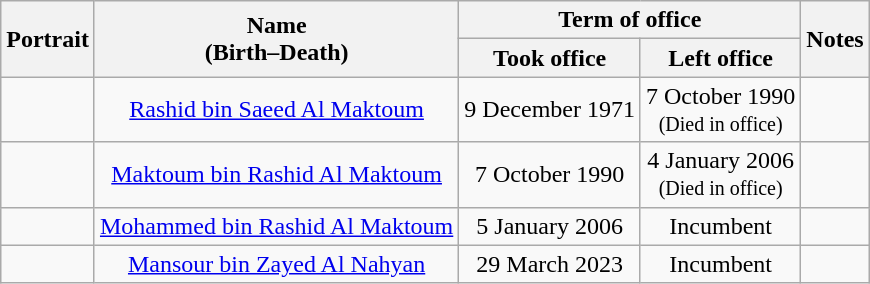<table class="wikitable" style="text-align:center">
<tr>
<th rowspan="2">Portrait</th>
<th rowspan="2">Name<br>(Birth–Death)</th>
<th colspan="2">Term of office</th>
<th rowspan="2">Notes</th>
</tr>
<tr>
<th>Took office</th>
<th>Left office</th>
</tr>
<tr>
<td></td>
<td><a href='#'>Rashid bin Saeed Al Maktoum</a><br></td>
<td>9 December 1971</td>
<td>7 October 1990<br><small>(Died in office)</small></td>
<td></td>
</tr>
<tr>
<td></td>
<td><a href='#'>Maktoum bin Rashid Al Maktoum</a><br></td>
<td>7 October 1990</td>
<td>4 January 2006<br><small>(Died in office)</small></td>
<td></td>
</tr>
<tr>
<td></td>
<td><a href='#'>Mohammed bin Rashid Al Maktoum</a><br></td>
<td>5 January 2006</td>
<td>Incumbent</td>
<td></td>
</tr>
<tr>
<td></td>
<td><a href='#'>Mansour bin Zayed Al Nahyan</a><br></td>
<td>29 March 2023</td>
<td>Incumbent</td>
<td></td>
</tr>
</table>
